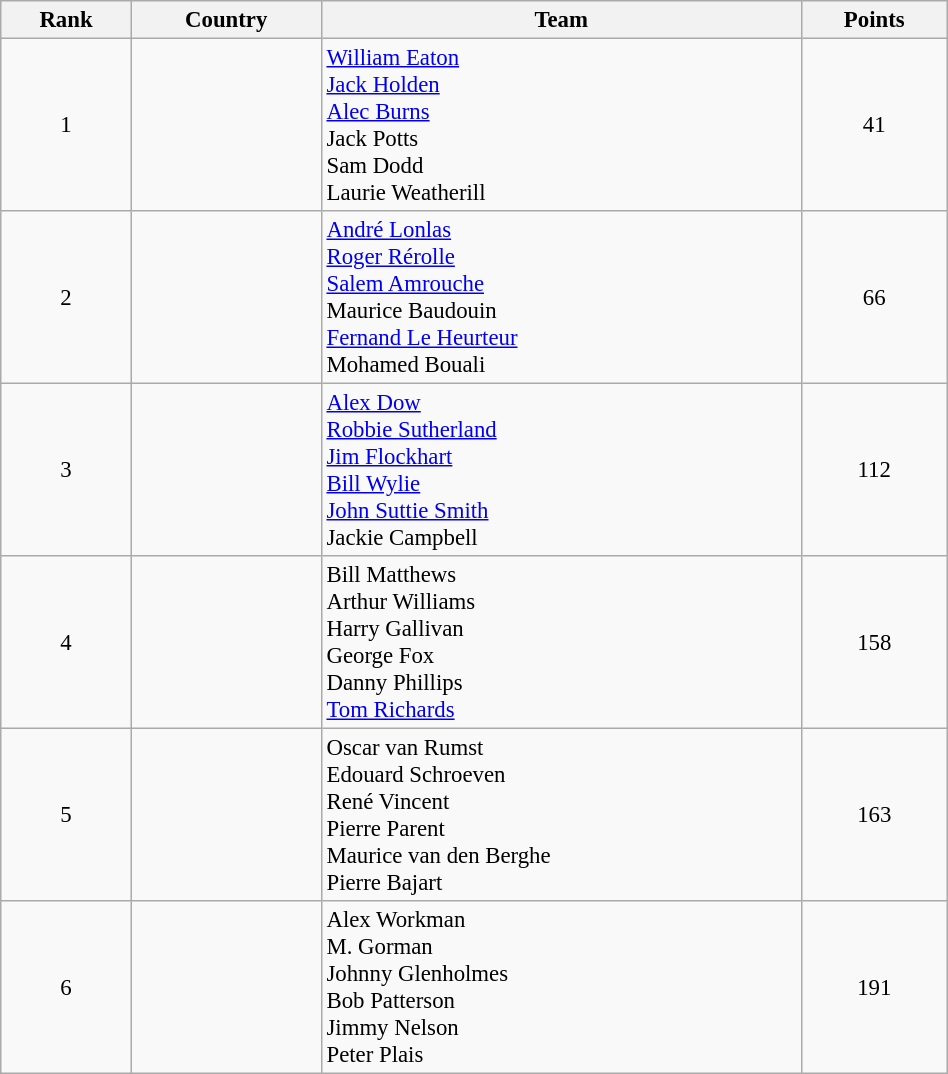<table class="wikitable sortable" style=" text-align:center; font-size:95%;" width="50%">
<tr>
<th>Rank</th>
<th>Country</th>
<th>Team</th>
<th>Points</th>
</tr>
<tr>
<td align=center>1</td>
<td align=left></td>
<td align=left><a href='#'>William Eaton</a><br><a href='#'>Jack Holden</a><br><a href='#'>Alec Burns</a><br>Jack Potts<br>Sam Dodd<br>Laurie Weatherill</td>
<td>41</td>
</tr>
<tr>
<td align=center>2</td>
<td align=left></td>
<td align=left><a href='#'>André Lonlas</a><br><a href='#'>Roger Rérolle</a><br><a href='#'>Salem Amrouche</a><br>Maurice Baudouin<br><a href='#'>Fernand Le Heurteur</a><br>Mohamed Bouali</td>
<td>66</td>
</tr>
<tr>
<td align=center>3</td>
<td align=left></td>
<td align=left><a href='#'>Alex Dow</a><br><a href='#'>Robbie Sutherland</a><br><a href='#'>Jim Flockhart</a><br><a href='#'>Bill Wylie</a><br><a href='#'>John Suttie Smith</a><br>Jackie Campbell</td>
<td>112</td>
</tr>
<tr>
<td align=center>4</td>
<td align=left></td>
<td align=left>Bill Matthews<br>Arthur Williams<br>Harry Gallivan<br>George Fox<br>Danny Phillips<br><a href='#'>Tom Richards</a></td>
<td>158</td>
</tr>
<tr>
<td align=center>5</td>
<td align=left></td>
<td align=left>Oscar van Rumst<br>Edouard Schroeven<br>René Vincent<br>Pierre Parent<br>Maurice van den Berghe<br>Pierre Bajart</td>
<td>163</td>
</tr>
<tr>
<td align=center>6</td>
<td align=left></td>
<td align=left>Alex Workman<br>M. Gorman<br>Johnny Glenholmes<br>Bob Patterson<br>Jimmy Nelson<br>Peter Plais</td>
<td>191</td>
</tr>
</table>
